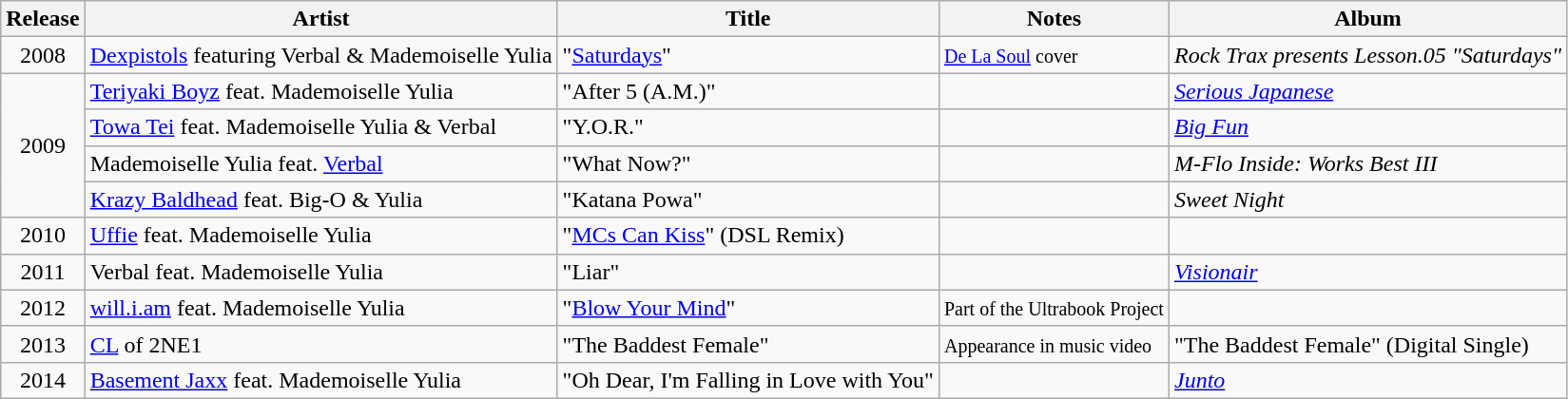<table class="wikitable" style="text-align:center">
<tr ">
<th>Release</th>
<th>Artist</th>
<th>Title</th>
<th>Notes</th>
<th>Album</th>
</tr>
<tr>
<td rowspan="1">2008</td>
<td style="text-align:left;"><a href='#'>Dexpistols</a> featuring Verbal & Mademoiselle Yulia</td>
<td style="text-align:left;">"<a href='#'>Saturdays</a>"</td>
<td style="text-align:left;"><small><a href='#'>De La Soul</a> cover</small></td>
<td style="text-align:left;"><em>Rock Trax presents Lesson.05 "Saturdays"</em></td>
</tr>
<tr>
<td rowspan="4">2009</td>
<td style="text-align:left;"><a href='#'>Teriyaki Boyz</a> feat. Mademoiselle Yulia</td>
<td style="text-align:left;">"After 5 (A.M.)"</td>
<td style="text-align:left;"></td>
<td style="text-align:left;"><em><a href='#'>Serious Japanese</a></em></td>
</tr>
<tr>
<td style="text-align:left;"><a href='#'>Towa Tei</a> feat. Mademoiselle Yulia & Verbal</td>
<td style="text-align:left;">"Y.O.R."</td>
<td style="text-align:left;"></td>
<td style="text-align:left;"><em><a href='#'>Big Fun</a></em></td>
</tr>
<tr>
<td style="text-align:left;">Mademoiselle Yulia feat. <a href='#'>Verbal</a></td>
<td style="text-align:left;">"What Now?"</td>
<td style="text-align:left;"></td>
<td style="text-align:left;"><em>M-Flo Inside: Works Best III</em></td>
</tr>
<tr>
<td style="text-align:left;"><a href='#'>Krazy Baldhead</a> feat. Big-O & Yulia</td>
<td style="text-align:left;">"Katana Powa"</td>
<td style="text-align:left;"></td>
<td style="text-align:left;"><em>Sweet Night</em></td>
</tr>
<tr>
<td rowspan="1">2010</td>
<td style="text-align:left;"><a href='#'>Uffie</a> feat. Mademoiselle Yulia</td>
<td style="text-align:left;">"<a href='#'>MCs Can Kiss</a>" (DSL Remix)</td>
<td style="text-align:left;"></td>
<td style="text-align:left;"></td>
</tr>
<tr>
<td rowspan="1">2011</td>
<td style="text-align:left;">Verbal feat. Mademoiselle Yulia</td>
<td style="text-align:left;">"Liar"</td>
<td style="text-align:left;"></td>
<td style="text-align:left;"><em><a href='#'>Visionair</a></em></td>
</tr>
<tr>
<td rowspan="1">2012</td>
<td style="text-align:left;"><a href='#'>will.i.am</a> feat. Mademoiselle Yulia</td>
<td style="text-align:left;">"<a href='#'>Blow Your Mind</a>"</td>
<td style="text-align:left;"><small>Part of the Ultrabook Project</small></td>
<td style="text-align:left;"></td>
</tr>
<tr>
<td rowspan="1">2013</td>
<td style="text-align:left;"><a href='#'>CL</a> of 2NE1</td>
<td style="text-align:left;">"The Baddest Female"</td>
<td style="text-align:left;"><small>Appearance in music video</small></td>
<td style="text-align:left;">"The Baddest Female" (Digital Single)</td>
</tr>
<tr>
<td rowspan="1">2014</td>
<td style="text-align:left;"><a href='#'>Basement Jaxx</a> feat. Mademoiselle Yulia</td>
<td style="text-align:left;">"Oh Dear, I'm Falling in Love with You"</td>
<td style="text-align:left;"></td>
<td style="text-align:left;"><em><a href='#'>Junto</a></em></td>
</tr>
</table>
